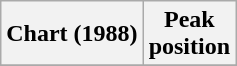<table class="wikitable sortable plainrowheaders" style="text-align:center">
<tr>
<th>Chart (1988)</th>
<th>Peak<br>position</th>
</tr>
<tr>
</tr>
</table>
